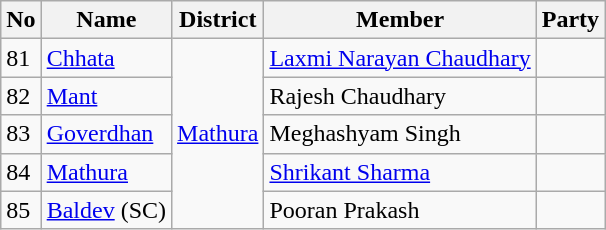<table class="wikitable sortable">
<tr>
<th>No</th>
<th>Name</th>
<th>District</th>
<th>Member</th>
<th colspan="2">Party</th>
</tr>
<tr>
<td>81</td>
<td><a href='#'>Chhata</a></td>
<td rowspan="5"><a href='#'>Mathura</a></td>
<td><a href='#'>Laxmi Narayan Chaudhary</a></td>
<td></td>
</tr>
<tr>
<td>82</td>
<td><a href='#'>Mant</a></td>
<td>Rajesh Chaudhary</td>
<td></td>
</tr>
<tr>
<td>83</td>
<td><a href='#'>Goverdhan</a></td>
<td>Meghashyam Singh</td>
<td></td>
</tr>
<tr>
<td>84</td>
<td><a href='#'>Mathura</a></td>
<td><a href='#'>Shrikant Sharma</a></td>
<td></td>
</tr>
<tr>
<td>85</td>
<td><a href='#'>Baldev</a> (SC)</td>
<td>Pooran Prakash</td>
<td></td>
</tr>
</table>
